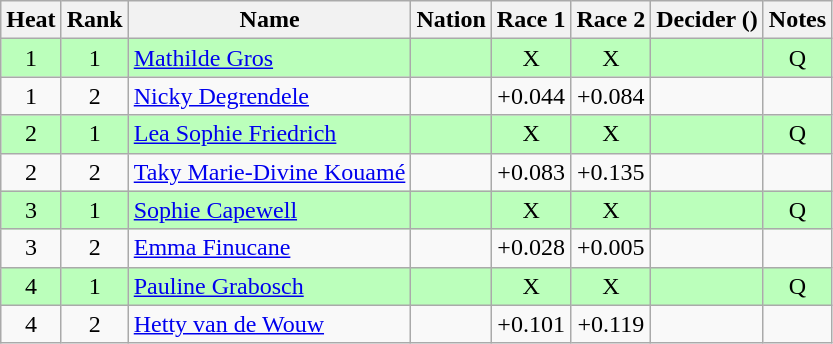<table class="wikitable sortable" style="text-align:center">
<tr>
<th>Heat</th>
<th>Rank</th>
<th>Name</th>
<th>Nation</th>
<th>Race 1</th>
<th>Race 2</th>
<th>Decider ()</th>
<th>Notes</th>
</tr>
<tr bgcolor=bbffbb>
<td>1</td>
<td>1</td>
<td align=left><a href='#'>Mathilde Gros</a></td>
<td align=left></td>
<td>X</td>
<td>X</td>
<td></td>
<td>Q</td>
</tr>
<tr>
<td>1</td>
<td>2</td>
<td align=left><a href='#'>Nicky Degrendele</a></td>
<td align=left></td>
<td>+0.044</td>
<td>+0.084</td>
<td></td>
<td></td>
</tr>
<tr bgcolor=bbffbb>
<td>2</td>
<td>1</td>
<td align=left><a href='#'>Lea Sophie Friedrich</a></td>
<td align=left></td>
<td>X</td>
<td>X</td>
<td></td>
<td>Q</td>
</tr>
<tr>
<td>2</td>
<td>2</td>
<td align=left><a href='#'>Taky Marie-Divine Kouamé</a></td>
<td align=left></td>
<td>+0.083</td>
<td>+0.135</td>
<td></td>
<td></td>
</tr>
<tr bgcolor=bbffbb>
<td>3</td>
<td>1</td>
<td align=left><a href='#'>Sophie Capewell</a></td>
<td align=left></td>
<td>X</td>
<td>X</td>
<td></td>
<td>Q</td>
</tr>
<tr>
<td>3</td>
<td>2</td>
<td align=left><a href='#'>Emma Finucane</a></td>
<td align=left></td>
<td>+0.028</td>
<td>+0.005</td>
<td></td>
<td></td>
</tr>
<tr bgcolor=bbffbb>
<td>4</td>
<td>1</td>
<td align=left><a href='#'>Pauline Grabosch</a></td>
<td align=left></td>
<td>X</td>
<td>X</td>
<td></td>
<td>Q</td>
</tr>
<tr>
<td>4</td>
<td>2</td>
<td align=left><a href='#'>Hetty van de Wouw</a></td>
<td align=left></td>
<td>+0.101</td>
<td>+0.119</td>
<td></td>
<td></td>
</tr>
</table>
